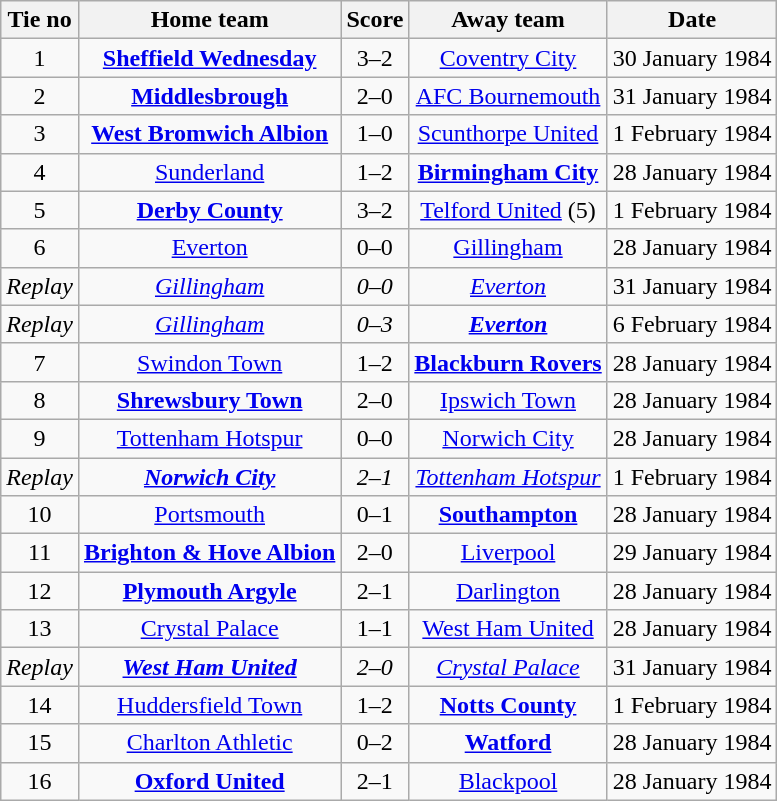<table class="wikitable" style="text-align: center">
<tr>
<th>Tie no</th>
<th>Home team</th>
<th>Score</th>
<th>Away team</th>
<th>Date</th>
</tr>
<tr>
<td>1</td>
<td><strong><a href='#'>Sheffield Wednesday</a></strong></td>
<td>3–2</td>
<td><a href='#'>Coventry City</a></td>
<td>30 January 1984</td>
</tr>
<tr>
<td>2</td>
<td><strong><a href='#'>Middlesbrough</a></strong></td>
<td>2–0</td>
<td><a href='#'>AFC Bournemouth</a></td>
<td>31 January 1984</td>
</tr>
<tr>
<td>3</td>
<td><strong><a href='#'>West Bromwich Albion</a></strong></td>
<td>1–0</td>
<td><a href='#'>Scunthorpe United</a></td>
<td>1 February 1984</td>
</tr>
<tr>
<td>4</td>
<td><a href='#'>Sunderland</a></td>
<td>1–2</td>
<td><strong><a href='#'>Birmingham City</a></strong></td>
<td>28 January 1984</td>
</tr>
<tr>
<td>5</td>
<td><strong><a href='#'>Derby County</a></strong></td>
<td>3–2</td>
<td><a href='#'>Telford United</a> (5)</td>
<td>1 February 1984</td>
</tr>
<tr>
<td>6</td>
<td><a href='#'>Everton</a></td>
<td>0–0</td>
<td><a href='#'>Gillingham</a></td>
<td>28 January 1984</td>
</tr>
<tr>
<td><em>Replay</em></td>
<td><em><a href='#'>Gillingham</a></em></td>
<td><em>0–0</em></td>
<td><em><a href='#'>Everton</a></em></td>
<td>31 January 1984</td>
</tr>
<tr>
<td><em>Replay</em></td>
<td><em><a href='#'>Gillingham</a></em></td>
<td><em>0–3</em></td>
<td><strong><em><a href='#'>Everton</a></em></strong></td>
<td>6 February 1984</td>
</tr>
<tr>
<td>7</td>
<td><a href='#'>Swindon Town</a></td>
<td>1–2</td>
<td><strong><a href='#'>Blackburn Rovers</a></strong></td>
<td>28 January 1984</td>
</tr>
<tr>
<td>8</td>
<td><strong><a href='#'>Shrewsbury Town</a></strong></td>
<td>2–0</td>
<td><a href='#'>Ipswich Town</a></td>
<td>28 January 1984</td>
</tr>
<tr>
<td>9</td>
<td><a href='#'>Tottenham Hotspur</a></td>
<td>0–0</td>
<td><a href='#'>Norwich City</a></td>
<td>28 January 1984</td>
</tr>
<tr>
<td><em>Replay</em></td>
<td><strong><em><a href='#'>Norwich City</a></em></strong></td>
<td><em>2–1</em></td>
<td><em><a href='#'>Tottenham Hotspur</a></em></td>
<td>1 February 1984</td>
</tr>
<tr>
<td>10</td>
<td><a href='#'>Portsmouth</a></td>
<td>0–1</td>
<td><strong><a href='#'>Southampton</a></strong></td>
<td>28 January 1984</td>
</tr>
<tr>
<td>11</td>
<td><strong><a href='#'>Brighton & Hove Albion</a></strong></td>
<td>2–0</td>
<td><a href='#'>Liverpool</a></td>
<td>29 January 1984</td>
</tr>
<tr>
<td>12</td>
<td><strong><a href='#'>Plymouth Argyle</a></strong></td>
<td>2–1</td>
<td><a href='#'>Darlington</a></td>
<td>28 January 1984</td>
</tr>
<tr>
<td>13</td>
<td><a href='#'>Crystal Palace</a></td>
<td>1–1</td>
<td><a href='#'>West Ham United</a></td>
<td>28 January 1984</td>
</tr>
<tr>
<td><em>Replay</em></td>
<td><strong><em><a href='#'>West Ham United</a></em></strong></td>
<td><em>2–0</em></td>
<td><em><a href='#'>Crystal Palace</a></em></td>
<td>31 January 1984</td>
</tr>
<tr>
<td>14</td>
<td><a href='#'>Huddersfield Town</a></td>
<td>1–2</td>
<td><strong><a href='#'>Notts County</a></strong></td>
<td>1 February 1984</td>
</tr>
<tr>
<td>15</td>
<td><a href='#'>Charlton Athletic</a></td>
<td>0–2</td>
<td><strong><a href='#'>Watford</a></strong></td>
<td>28 January 1984</td>
</tr>
<tr>
<td>16</td>
<td><strong><a href='#'>Oxford United</a></strong></td>
<td>2–1</td>
<td><a href='#'>Blackpool</a></td>
<td>28 January 1984</td>
</tr>
</table>
